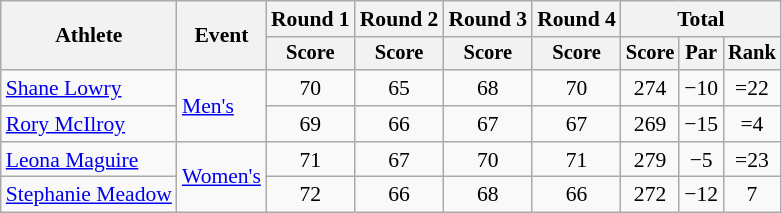<table class=wikitable style=font-size:90%;text-align:center>
<tr>
<th rowspan=2>Athlete</th>
<th rowspan=2>Event</th>
<th>Round 1</th>
<th>Round 2</th>
<th>Round 3</th>
<th>Round 4</th>
<th colspan=3>Total</th>
</tr>
<tr style=font-size:95%>
<th>Score</th>
<th>Score</th>
<th>Score</th>
<th>Score</th>
<th>Score</th>
<th>Par</th>
<th>Rank</th>
</tr>
<tr>
<td align=left><a href='#'>Shane Lowry</a></td>
<td align=left rowspan=2><a href='#'>Men's</a></td>
<td>70</td>
<td>65</td>
<td>68</td>
<td>70</td>
<td>274</td>
<td>−10</td>
<td>=22</td>
</tr>
<tr>
<td align=left><a href='#'>Rory McIlroy</a></td>
<td>69</td>
<td>66</td>
<td>67</td>
<td>67</td>
<td>269</td>
<td>−15</td>
<td>=4</td>
</tr>
<tr>
<td align=left><a href='#'>Leona Maguire</a></td>
<td align=left rowspan=2><a href='#'>Women's</a></td>
<td>71</td>
<td>67</td>
<td>70</td>
<td>71</td>
<td>279</td>
<td>−5</td>
<td>=23</td>
</tr>
<tr>
<td align=left><a href='#'>Stephanie Meadow</a></td>
<td>72</td>
<td>66</td>
<td>68</td>
<td>66</td>
<td>272</td>
<td>−12</td>
<td>7</td>
</tr>
</table>
